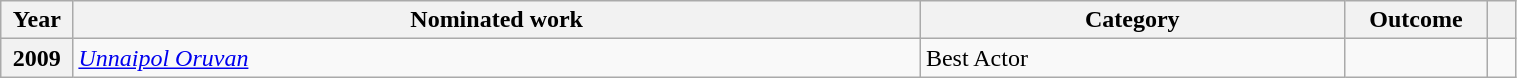<table class="wikitable plainrowheaders" style="width:80%;">
<tr>
<th scope="col" style="width:1%;">Year</th>
<th scope="col" style="width:30%;">Nominated work</th>
<th scope="col" style="width:15%;">Category</th>
<th scope="col" style="width:3%;">Outcome</th>
<th scope="col" style="width:1%;"></th>
</tr>
<tr>
<th scope="row">2009</th>
<td><em><a href='#'>Unnaipol Oruvan</a></em></td>
<td>Best Actor</td>
<td></td>
<td style="text-align:center;"></td>
</tr>
</table>
